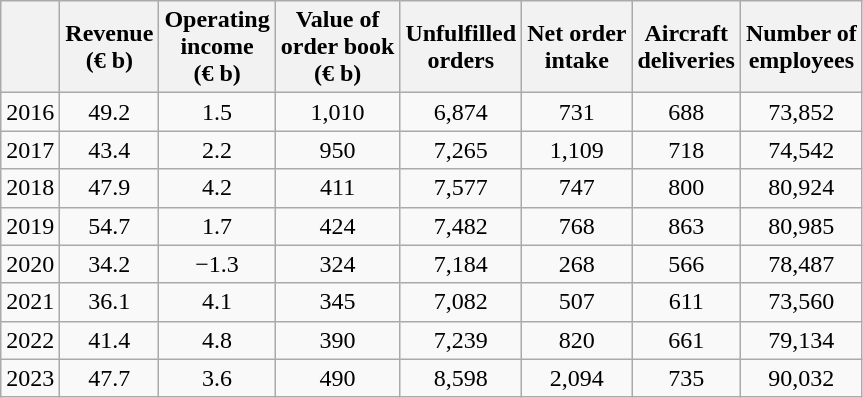<table class="wikitable" style="text-align:center;">
<tr>
<th></th>
<th>Revenue<br>(€ b)</th>
<th>Operating<br>income<br>(€ b)</th>
<th>Value of<br>order book<br>(€ b)</th>
<th>Unfulfilled<br>orders</th>
<th>Net order<br>intake</th>
<th>Aircraft<br>deliveries</th>
<th>Number of<br>employees</th>
</tr>
<tr>
<td style="text-align:left;">2016</td>
<td>49.2</td>
<td>1.5</td>
<td>1,010</td>
<td>6,874</td>
<td>731</td>
<td>688</td>
<td>73,852</td>
</tr>
<tr>
<td style="text-align:left;">2017</td>
<td>43.4</td>
<td>2.2</td>
<td>950</td>
<td>7,265</td>
<td>1,109</td>
<td>718</td>
<td>74,542</td>
</tr>
<tr>
<td style="text-align:left;">2018</td>
<td>47.9</td>
<td>4.2</td>
<td>411</td>
<td>7,577</td>
<td>747</td>
<td>800</td>
<td>80,924</td>
</tr>
<tr>
<td style="text-align:left;">2019</td>
<td>54.7</td>
<td>1.7</td>
<td>424</td>
<td>7,482</td>
<td>768</td>
<td>863</td>
<td>80,985</td>
</tr>
<tr>
<td style="text-align:left;">2020</td>
<td>34.2</td>
<td><span>−1.3</span></td>
<td>324</td>
<td>7,184</td>
<td>268</td>
<td>566</td>
<td>78,487</td>
</tr>
<tr>
<td style="text-align:left;">2021</td>
<td>36.1</td>
<td>4.1</td>
<td>345</td>
<td>7,082</td>
<td>507</td>
<td>611</td>
<td>73,560</td>
</tr>
<tr>
<td style="text-align:left;">2022</td>
<td>41.4</td>
<td>4.8</td>
<td>390</td>
<td>7,239</td>
<td>820</td>
<td>661</td>
<td>79,134</td>
</tr>
<tr>
<td>2023</td>
<td>47.7</td>
<td>3.6</td>
<td>490</td>
<td>8,598</td>
<td>2,094</td>
<td>735</td>
<td>90,032</td>
</tr>
</table>
